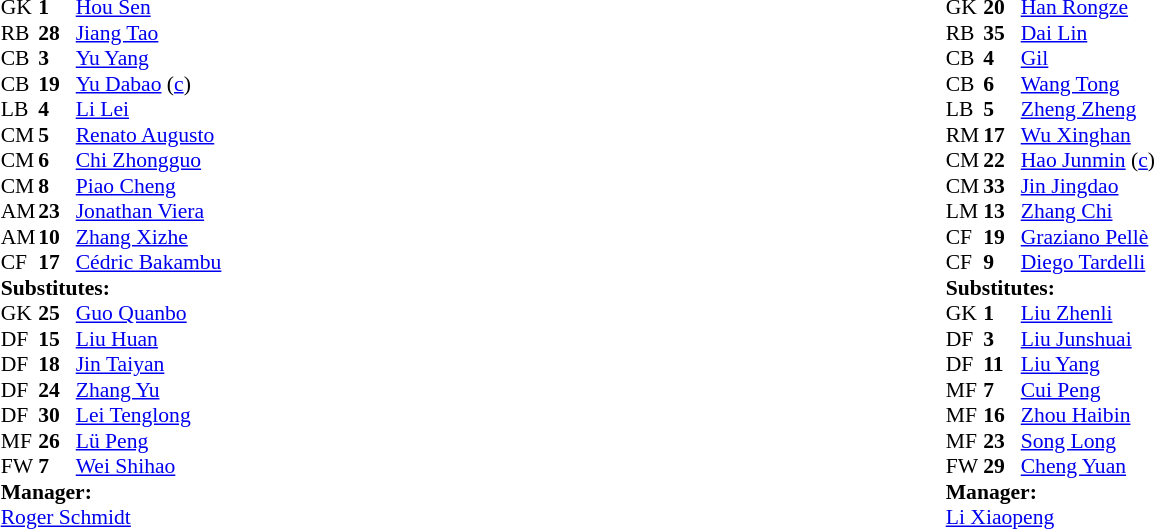<table width="100%">
<tr>
<td valign="top"></td>
<td valign="top" width="50%"><br><table style="font-size: 90%" cellspacing="0" cellpadding="0">
<tr>
<td colspan="4"></td>
</tr>
<tr>
<th width="25"></th>
<th width="25"></th>
</tr>
<tr>
<td>GK</td>
<td><strong>1</strong></td>
<td> <a href='#'>Hou Sen</a></td>
</tr>
<tr>
<td>RB</td>
<td><strong>28</strong></td>
<td> <a href='#'>Jiang Tao</a></td>
</tr>
<tr>
<td>CB</td>
<td><strong>3</strong></td>
<td> <a href='#'>Yu Yang</a></td>
</tr>
<tr>
<td>CB</td>
<td><strong>19</strong></td>
<td> <a href='#'>Yu Dabao</a> (<a href='#'>c</a>)</td>
</tr>
<tr>
<td>LB</td>
<td><strong>4</strong></td>
<td> <a href='#'>Li Lei</a></td>
</tr>
<tr>
<td>CM</td>
<td><strong>5</strong></td>
<td> <a href='#'>Renato Augusto</a></td>
<td></td>
<td></td>
</tr>
<tr>
<td>CM</td>
<td><strong>6</strong></td>
<td> <a href='#'>Chi Zhongguo</a></td>
</tr>
<tr>
<td>CM</td>
<td><strong>8</strong></td>
<td> <a href='#'>Piao Cheng</a></td>
</tr>
<tr>
<td>AM</td>
<td><strong>23</strong></td>
<td> <a href='#'>Jonathan Viera</a></td>
<td></td>
</tr>
<tr>
<td>AM</td>
<td><strong>10</strong></td>
<td> <a href='#'>Zhang Xizhe</a></td>
</tr>
<tr>
<td>CF</td>
<td><strong>17</strong></td>
<td> <a href='#'>Cédric Bakambu</a></td>
</tr>
<tr>
<td colspan=3><strong>Substitutes:</strong></td>
</tr>
<tr>
<td>GK</td>
<td><strong>25</strong></td>
<td> <a href='#'>Guo Quanbo</a></td>
</tr>
<tr>
<td>DF</td>
<td><strong>15</strong></td>
<td> <a href='#'>Liu Huan</a></td>
</tr>
<tr>
<td>DF</td>
<td><strong>18</strong></td>
<td> <a href='#'>Jin Taiyan</a></td>
</tr>
<tr>
<td>DF</td>
<td><strong>24</strong></td>
<td> <a href='#'>Zhang Yu</a></td>
</tr>
<tr>
<td>DF</td>
<td><strong>30</strong></td>
<td> <a href='#'>Lei Tenglong</a></td>
<td></td>
<td></td>
</tr>
<tr>
<td>MF</td>
<td><strong>26</strong></td>
<td> <a href='#'>Lü Peng</a></td>
</tr>
<tr>
<td>FW</td>
<td><strong>7</strong></td>
<td> <a href='#'>Wei Shihao</a></td>
</tr>
<tr>
<td colspan=3><strong>Manager:</strong></td>
</tr>
<tr>
<td colspan=3> <a href='#'>Roger Schmidt</a></td>
</tr>
</table>
</td>
<td valign="top" width="45%"><br><table style="font-size: 90%" cellspacing="0" cellpadding="0">
<tr>
<td colspan="4"></td>
</tr>
<tr>
<th width="25"></th>
<th width="25"></th>
</tr>
<tr>
<td>GK</td>
<td><strong>20</strong></td>
<td> <a href='#'>Han Rongze</a></td>
</tr>
<tr>
<td>RB</td>
<td><strong>35</strong></td>
<td> <a href='#'>Dai Lin</a></td>
</tr>
<tr>
<td>CB</td>
<td><strong>4</strong></td>
<td> <a href='#'>Gil</a></td>
</tr>
<tr>
<td>CB</td>
<td><strong>6</strong></td>
<td> <a href='#'>Wang Tong</a></td>
</tr>
<tr>
<td>LB</td>
<td><strong>5</strong></td>
<td> <a href='#'>Zheng Zheng</a></td>
</tr>
<tr>
<td>RM</td>
<td><strong>17</strong></td>
<td> <a href='#'>Wu Xinghan</a></td>
<td></td>
<td></td>
</tr>
<tr>
<td>CM</td>
<td><strong>22</strong></td>
<td> <a href='#'>Hao Junmin</a> (<a href='#'>c</a>)</td>
</tr>
<tr>
<td>CM</td>
<td><strong>33</strong></td>
<td> <a href='#'>Jin Jingdao</a></td>
</tr>
<tr>
<td>LM</td>
<td><strong>13</strong></td>
<td> <a href='#'>Zhang Chi</a></td>
</tr>
<tr>
<td>CF</td>
<td><strong>19</strong></td>
<td> <a href='#'>Graziano Pellè</a></td>
<td></td>
</tr>
<tr>
<td>CF</td>
<td><strong>9</strong></td>
<td> <a href='#'>Diego Tardelli</a></td>
<td></td>
<td></td>
</tr>
<tr>
<td colspan=3><strong>Substitutes:</strong></td>
</tr>
<tr>
<td>GK</td>
<td><strong>1</strong></td>
<td> <a href='#'>Liu Zhenli</a></td>
</tr>
<tr>
<td>DF</td>
<td><strong>3</strong></td>
<td> <a href='#'>Liu Junshuai</a></td>
</tr>
<tr>
<td>DF</td>
<td><strong>11</strong></td>
<td> <a href='#'>Liu Yang</a></td>
<td></td>
<td></td>
</tr>
<tr>
<td>MF</td>
<td><strong>7</strong></td>
<td> <a href='#'>Cui Peng</a></td>
</tr>
<tr>
<td>MF</td>
<td><strong>16</strong></td>
<td> <a href='#'>Zhou Haibin</a></td>
<td></td>
<td></td>
</tr>
<tr>
<td>MF</td>
<td><strong>23</strong></td>
<td> <a href='#'>Song Long</a></td>
</tr>
<tr>
<td>FW</td>
<td><strong>29</strong></td>
<td> <a href='#'>Cheng Yuan</a></td>
</tr>
<tr>
<td colspan=3><strong>Manager:</strong></td>
</tr>
<tr>
<td colspan=3> <a href='#'>Li Xiaopeng</a></td>
</tr>
</table>
</td>
</tr>
<tr>
</tr>
</table>
